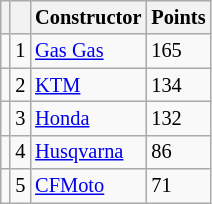<table class="wikitable" style="font-size: 85%;">
<tr>
<th></th>
<th></th>
<th>Constructor</th>
<th>Points</th>
</tr>
<tr>
<td></td>
<td align=center>1</td>
<td> <a href='#'>Gas Gas</a></td>
<td align=left>165</td>
</tr>
<tr>
<td></td>
<td align=center>2</td>
<td> <a href='#'>KTM</a></td>
<td align=left>134</td>
</tr>
<tr>
<td></td>
<td align=center>3</td>
<td> <a href='#'>Honda</a></td>
<td align=left>132</td>
</tr>
<tr>
<td></td>
<td align=center>4</td>
<td> <a href='#'>Husqvarna</a></td>
<td align=left>86</td>
</tr>
<tr>
<td></td>
<td align=center>5</td>
<td> <a href='#'>CFMoto</a></td>
<td align=left>71</td>
</tr>
</table>
